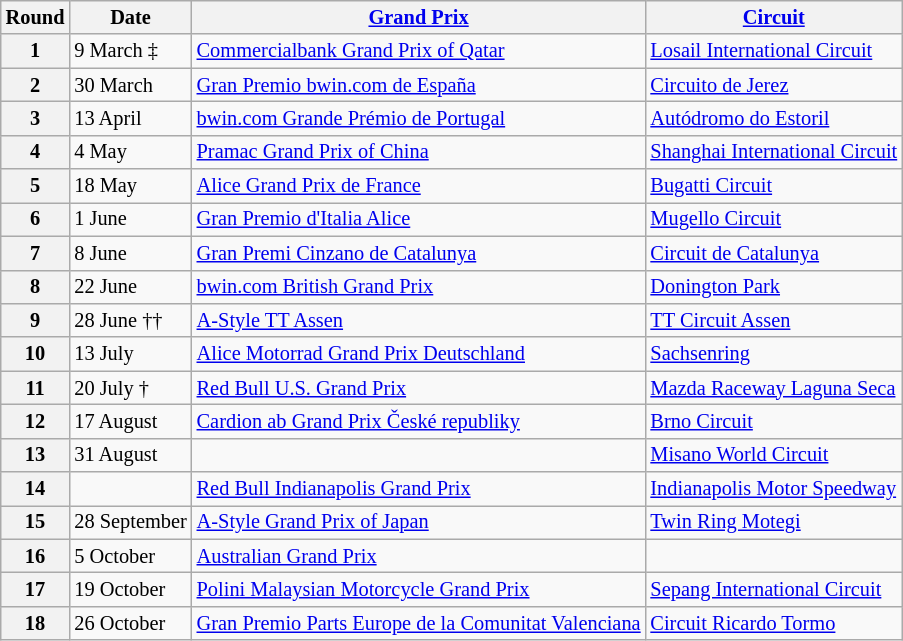<table class="wikitable" style="font-size: 85%">
<tr>
<th>Round</th>
<th>Date</th>
<th><a href='#'>Grand Prix</a></th>
<th><a href='#'>Circuit</a></th>
</tr>
<tr>
<th>1</th>
<td>9 March ‡</td>
<td> <a href='#'>Commercialbank Grand Prix of Qatar</a></td>
<td><a href='#'>Losail International Circuit</a></td>
</tr>
<tr>
<th>2</th>
<td>30 March</td>
<td> <a href='#'>Gran Premio bwin.com de España</a></td>
<td><a href='#'>Circuito de Jerez</a></td>
</tr>
<tr>
<th>3</th>
<td>13 April</td>
<td> <a href='#'>bwin.com Grande Prémio de Portugal</a></td>
<td><a href='#'>Autódromo do Estoril</a></td>
</tr>
<tr>
<th>4</th>
<td>4 May</td>
<td> <a href='#'>Pramac Grand Prix of China</a></td>
<td><a href='#'>Shanghai International Circuit</a></td>
</tr>
<tr>
<th>5</th>
<td>18 May</td>
<td> <a href='#'>Alice Grand Prix de France</a></td>
<td><a href='#'>Bugatti Circuit</a></td>
</tr>
<tr>
<th>6</th>
<td>1 June</td>
<td> <a href='#'>Gran Premio d'Italia Alice</a></td>
<td><a href='#'>Mugello Circuit</a></td>
</tr>
<tr>
<th>7</th>
<td>8 June</td>
<td> <a href='#'>Gran Premi Cinzano de Catalunya</a></td>
<td><a href='#'>Circuit de Catalunya</a></td>
</tr>
<tr>
<th>8</th>
<td>22 June</td>
<td> <a href='#'>bwin.com British Grand Prix</a></td>
<td><a href='#'>Donington Park</a></td>
</tr>
<tr>
<th>9</th>
<td>28 June ††</td>
<td> <a href='#'>A-Style TT Assen</a></td>
<td><a href='#'>TT Circuit Assen</a></td>
</tr>
<tr>
<th>10</th>
<td>13 July</td>
<td> <a href='#'>Alice Motorrad Grand Prix Deutschland</a></td>
<td><a href='#'>Sachsenring</a></td>
</tr>
<tr>
<th>11</th>
<td>20 July †</td>
<td> <a href='#'>Red Bull U.S. Grand Prix</a></td>
<td><a href='#'>Mazda Raceway Laguna Seca</a></td>
</tr>
<tr>
<th>12</th>
<td>17 August</td>
<td> <a href='#'>Cardion ab Grand Prix České republiky</a></td>
<td><a href='#'>Brno Circuit</a></td>
</tr>
<tr>
<th>13</th>
<td>31 August</td>
<td></td>
<td><a href='#'>Misano World Circuit</a></td>
</tr>
<tr>
<th>14</th>
<td></td>
<td> <a href='#'>Red Bull Indianapolis Grand Prix</a></td>
<td><a href='#'>Indianapolis Motor Speedway</a></td>
</tr>
<tr>
<th>15</th>
<td>28 September</td>
<td> <a href='#'>A-Style Grand Prix of Japan</a></td>
<td><a href='#'>Twin Ring Motegi</a></td>
</tr>
<tr>
<th>16</th>
<td>5 October</td>
<td> <a href='#'>Australian Grand Prix</a></td>
<td></td>
</tr>
<tr>
<th>17</th>
<td>19 October</td>
<td> <a href='#'>Polini Malaysian Motorcycle Grand Prix</a></td>
<td><a href='#'>Sepang International Circuit</a></td>
</tr>
<tr>
<th>18</th>
<td>26 October</td>
<td> <a href='#'>Gran Premio Parts Europe de la Comunitat Valenciana</a></td>
<td><a href='#'>Circuit Ricardo Tormo</a></td>
</tr>
</table>
